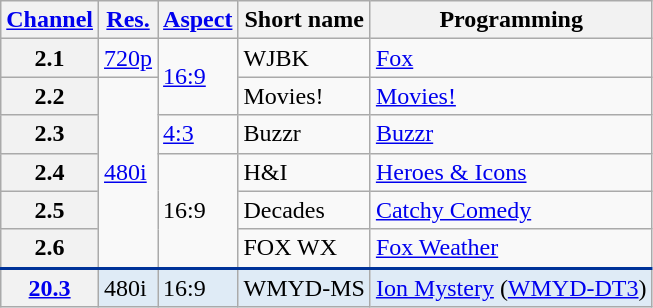<table class="wikitable">
<tr>
<th scope = "col"><a href='#'>Channel</a></th>
<th scope = "col"><a href='#'>Res.</a></th>
<th scope = "col"><a href='#'>Aspect</a></th>
<th scope = "col">Short name</th>
<th scope = "col">Programming</th>
</tr>
<tr>
<th scope = "row">2.1</th>
<td><a href='#'>720p</a></td>
<td rowspan=2><a href='#'>16:9</a></td>
<td>WJBK</td>
<td><a href='#'>Fox</a></td>
</tr>
<tr>
<th scope = "row">2.2</th>
<td rowspan=5><a href='#'>480i</a></td>
<td>Movies!</td>
<td><a href='#'>Movies!</a></td>
</tr>
<tr>
<th scope = "row">2.3</th>
<td><a href='#'>4:3</a></td>
<td>Buzzr</td>
<td><a href='#'>Buzzr</a></td>
</tr>
<tr>
<th scope = "row">2.4</th>
<td rowspan=3>16:9</td>
<td>H&I</td>
<td><a href='#'>Heroes & Icons</a></td>
</tr>
<tr>
<th scope = "row">2.5</th>
<td>Decades</td>
<td><a href='#'>Catchy Comedy</a></td>
</tr>
<tr>
<th scope = "row">2.6</th>
<td>FOX WX</td>
<td><a href='#'>Fox Weather</a></td>
</tr>
<tr style="background-color:#DFEBF6; border-top: 2px solid #003399;">
<th scope = "row"><a href='#'>20.3</a></th>
<td>480i</td>
<td>16:9</td>
<td>WMYD-MS</td>
<td><a href='#'>Ion Mystery</a> (<a href='#'>WMYD-DT3</a>)</td>
</tr>
</table>
